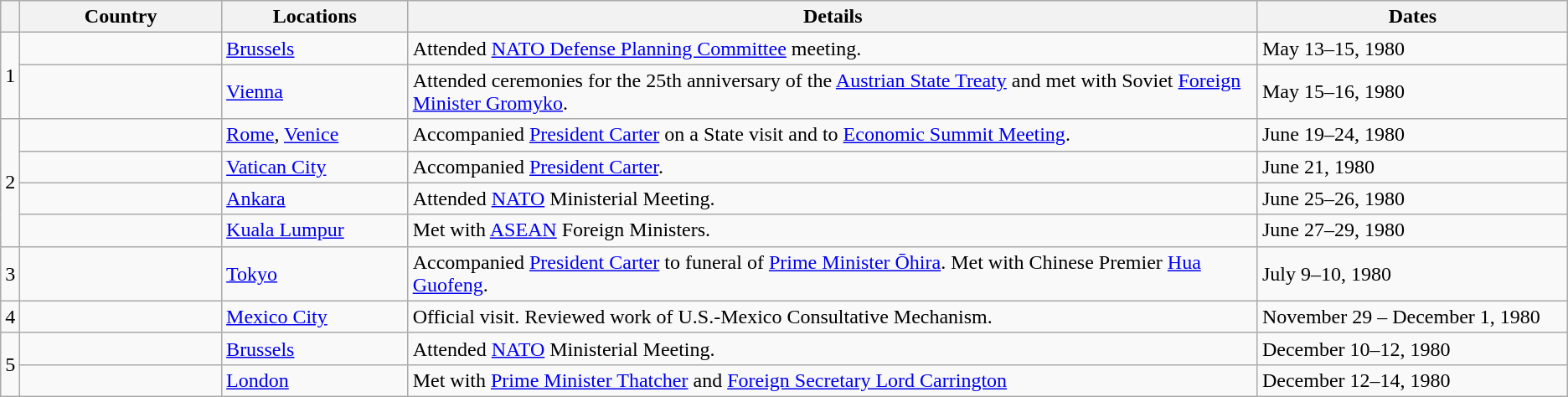<table class="wikitable sortable">
<tr>
<th></th>
<th style="width: 13%;">Country</th>
<th style="width: 12%;">Locations</th>
<th style="width: 55%;">Details</th>
<th style="width: 20%;">Dates</th>
</tr>
<tr>
<td rowspan="2">1</td>
<td></td>
<td><a href='#'>Brussels</a></td>
<td>Attended <a href='#'>NATO Defense Planning Committee</a> meeting.</td>
<td>May 13–15, 1980</td>
</tr>
<tr>
<td></td>
<td><a href='#'>Vienna</a></td>
<td>Attended ceremonies for the 25th anniversary of the <a href='#'>Austrian State Treaty</a> and met with Soviet <a href='#'>Foreign Minister Gromyko</a>.</td>
<td>May 15–16, 1980</td>
</tr>
<tr>
<td rowspan="4">2</td>
<td></td>
<td><a href='#'>Rome</a>, <a href='#'>Venice</a></td>
<td>Accompanied <a href='#'>President Carter</a> on a State visit and to <a href='#'>Economic Summit Meeting</a>.</td>
<td>June 19–24, 1980</td>
</tr>
<tr>
<td></td>
<td><a href='#'>Vatican City</a></td>
<td>Accompanied <a href='#'>President Carter</a>.</td>
<td>June 21, 1980</td>
</tr>
<tr>
<td></td>
<td><a href='#'>Ankara</a></td>
<td>Attended <a href='#'>NATO</a> Ministerial Meeting.</td>
<td>June 25–26, 1980</td>
</tr>
<tr>
<td></td>
<td><a href='#'>Kuala Lumpur</a></td>
<td>Met with <a href='#'>ASEAN</a> Foreign Ministers.</td>
<td>June 27–29, 1980</td>
</tr>
<tr>
<td>3</td>
<td></td>
<td><a href='#'>Tokyo</a></td>
<td>Accompanied <a href='#'>President Carter</a> to funeral of <a href='#'>Prime Minister Ōhira</a>. Met with Chinese Premier <a href='#'>Hua Guofeng</a>.</td>
<td>July 9–10, 1980</td>
</tr>
<tr>
<td>4</td>
<td></td>
<td><a href='#'>Mexico City</a></td>
<td>Official visit. Reviewed work of U.S.-Mexico Consultative Mechanism.</td>
<td>November 29 – December 1, 1980</td>
</tr>
<tr>
<td rowspan="2">5</td>
<td></td>
<td><a href='#'>Brussels</a></td>
<td>Attended <a href='#'>NATO</a> Ministerial Meeting.</td>
<td>December 10–12, 1980</td>
</tr>
<tr>
<td></td>
<td><a href='#'>London</a></td>
<td>Met with <a href='#'>Prime Minister Thatcher</a> and <a href='#'>Foreign Secretary Lord Carrington</a></td>
<td>December 12–14, 1980</td>
</tr>
</table>
